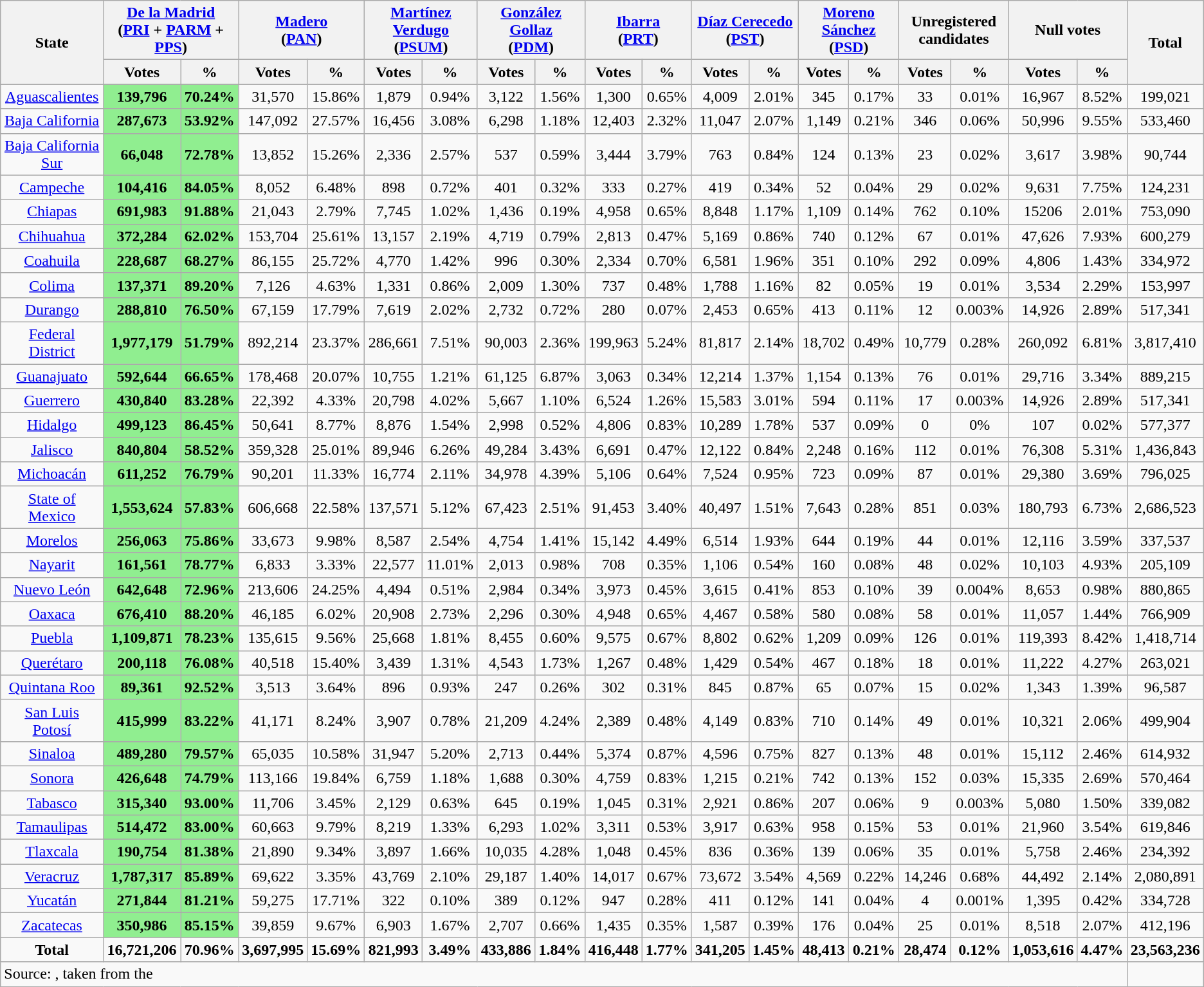<table class="wikitable sortable"  style="text-align: center;">
<tr>
<th rowspan=2>State</th>
<th colspan=2><a href='#'>De la Madrid</a><br>(<a href='#'>PRI</a> + <a href='#'>PARM</a> + <a href='#'>PPS</a>)</th>
<th colspan=2><a href='#'>Madero</a><br>(<a href='#'>PAN</a>)</th>
<th colspan=2><a href='#'>Martínez Verdugo</a><br>(<a href='#'>PSUM</a>)</th>
<th colspan=2><a href='#'>González Gollaz</a><br>(<a href='#'>PDM</a>)</th>
<th colspan=2><a href='#'>Ibarra</a><br>(<a href='#'>PRT</a>)</th>
<th colspan=2><a href='#'>Díaz Cerecedo</a><br>(<a href='#'>PST</a>)</th>
<th colspan=2><a href='#'>Moreno Sánchez</a><br>(<a href='#'>PSD</a>)</th>
<th colspan=2>Unregistered candidates</th>
<th colspan=2>Null votes</th>
<th rowspan=2 colspan=1>Total</th>
</tr>
<tr>
<th>Votes</th>
<th>%</th>
<th>Votes</th>
<th>%</th>
<th>Votes</th>
<th>%</th>
<th>Votes</th>
<th>%</th>
<th>Votes</th>
<th>%</th>
<th>Votes</th>
<th>%</th>
<th>Votes</th>
<th>%</th>
<th>Votes</th>
<th>%</th>
<th>Votes</th>
<th>%</th>
</tr>
<tr>
<td><a href='#'>Aguascalientes</a></td>
<td bgcolor="lightgreen"><strong>139,796</strong></td>
<td bgcolor="lightgreen"><strong>70.24%</strong></td>
<td>31,570</td>
<td>15.86%</td>
<td>1,879</td>
<td>0.94%</td>
<td>3,122</td>
<td>1.56%</td>
<td>1,300</td>
<td>0.65%</td>
<td>4,009</td>
<td>2.01%</td>
<td>345</td>
<td>0.17%</td>
<td>33</td>
<td>0.01%</td>
<td>16,967</td>
<td>8.52%</td>
<td>199,021</td>
</tr>
<tr>
<td><a href='#'>Baja California</a></td>
<td bgcolor="lightgreen"><strong>287,673</strong></td>
<td bgcolor="lightgreen"><strong>53.92%</strong></td>
<td>147,092</td>
<td>27.57%</td>
<td>16,456</td>
<td>3.08%</td>
<td>6,298</td>
<td>1.18%</td>
<td>12,403</td>
<td>2.32%</td>
<td>11,047</td>
<td>2.07%</td>
<td>1,149</td>
<td>0.21%</td>
<td>346</td>
<td>0.06%</td>
<td>50,996</td>
<td>9.55%</td>
<td>533,460</td>
</tr>
<tr>
<td><a href='#'>Baja California Sur</a></td>
<td bgcolor="lightgreen"><strong>66,048</strong></td>
<td bgcolor="lightgreen"><strong>72.78%</strong></td>
<td>13,852</td>
<td>15.26%</td>
<td>2,336</td>
<td>2.57%</td>
<td>537</td>
<td>0.59%</td>
<td>3,444</td>
<td>3.79%</td>
<td>763</td>
<td>0.84%</td>
<td>124</td>
<td>0.13%</td>
<td>23</td>
<td>0.02%</td>
<td>3,617</td>
<td>3.98%</td>
<td>90,744</td>
</tr>
<tr>
<td><a href='#'>Campeche</a></td>
<td bgcolor="lightgreen"><strong>104,416</strong></td>
<td bgcolor="lightgreen"><strong>84.05%</strong></td>
<td>8,052</td>
<td>6.48%</td>
<td>898</td>
<td>0.72%</td>
<td>401</td>
<td>0.32%</td>
<td>333</td>
<td>0.27%</td>
<td>419</td>
<td>0.34%</td>
<td>52</td>
<td>0.04%</td>
<td>29</td>
<td>0.02%</td>
<td>9,631</td>
<td>7.75%</td>
<td>124,231</td>
</tr>
<tr>
<td><a href='#'>Chiapas</a></td>
<td bgcolor="lightgreen"><strong>691,983</strong></td>
<td bgcolor="lightgreen"><strong>91.88%</strong></td>
<td>21,043</td>
<td>2.79%</td>
<td>7,745</td>
<td>1.02%</td>
<td>1,436</td>
<td>0.19%</td>
<td>4,958</td>
<td>0.65%</td>
<td>8,848</td>
<td>1.17%</td>
<td>1,109</td>
<td>0.14%</td>
<td>762</td>
<td>0.10%</td>
<td>15206</td>
<td>2.01%</td>
<td>753,090</td>
</tr>
<tr>
<td><a href='#'>Chihuahua</a></td>
<td bgcolor="lightgreen"><strong>372,284</strong></td>
<td bgcolor="lightgreen"><strong>62.02%</strong></td>
<td>153,704</td>
<td>25.61%</td>
<td>13,157</td>
<td>2.19%</td>
<td>4,719</td>
<td>0.79%</td>
<td>2,813</td>
<td>0.47%</td>
<td>5,169</td>
<td>0.86%</td>
<td>740</td>
<td>0.12%</td>
<td>67</td>
<td>0.01%</td>
<td>47,626</td>
<td>7.93%</td>
<td>600,279</td>
</tr>
<tr>
<td><a href='#'>Coahuila</a></td>
<td bgcolor="lightgreen"><strong>228,687</strong></td>
<td bgcolor="lightgreen"><strong>68.27%</strong></td>
<td>86,155</td>
<td>25.72%</td>
<td>4,770</td>
<td>1.42%</td>
<td>996</td>
<td>0.30%</td>
<td>2,334</td>
<td>0.70%</td>
<td>6,581</td>
<td>1.96%</td>
<td>351</td>
<td>0.10%</td>
<td>292</td>
<td>0.09%</td>
<td>4,806</td>
<td>1.43%</td>
<td>334,972</td>
</tr>
<tr>
<td><a href='#'>Colima</a></td>
<td bgcolor="lightgreen"><strong>137,371</strong></td>
<td bgcolor="lightgreen"><strong>89.20%</strong></td>
<td>7,126</td>
<td>4.63%</td>
<td>1,331</td>
<td>0.86%</td>
<td>2,009</td>
<td>1.30%</td>
<td>737</td>
<td>0.48%</td>
<td>1,788</td>
<td>1.16%</td>
<td>82</td>
<td>0.05%</td>
<td>19</td>
<td>0.01%</td>
<td>3,534</td>
<td>2.29%</td>
<td>153,997</td>
</tr>
<tr>
<td><a href='#'>Durango</a></td>
<td bgcolor="lightgreen"><strong>288,810</strong></td>
<td bgcolor="lightgreen"><strong>76.50%</strong></td>
<td>67,159</td>
<td>17.79%</td>
<td>7,619</td>
<td>2.02%</td>
<td>2,732</td>
<td>0.72%</td>
<td>280</td>
<td>0.07%</td>
<td>2,453</td>
<td>0.65%</td>
<td>413</td>
<td>0.11%</td>
<td>12</td>
<td>0.003%</td>
<td>14,926</td>
<td>2.89%</td>
<td>517,341</td>
</tr>
<tr>
<td><a href='#'>Federal District</a></td>
<td bgcolor="lightgreen"><strong>1,977,179</strong></td>
<td bgcolor="lightgreen"><strong>51.79%</strong></td>
<td>892,214</td>
<td>23.37%</td>
<td>286,661</td>
<td>7.51%</td>
<td>90,003</td>
<td>2.36%</td>
<td>199,963</td>
<td>5.24%</td>
<td>81,817</td>
<td>2.14%</td>
<td>18,702</td>
<td>0.49%</td>
<td>10,779</td>
<td>0.28%</td>
<td>260,092</td>
<td>6.81%</td>
<td>3,817,410</td>
</tr>
<tr>
<td><a href='#'>Guanajuato</a></td>
<td bgcolor="lightgreen"><strong>592,644</strong></td>
<td bgcolor="lightgreen"><strong>66.65%</strong></td>
<td>178,468</td>
<td>20.07%</td>
<td>10,755</td>
<td>1.21%</td>
<td>61,125</td>
<td>6.87%</td>
<td>3,063</td>
<td>0.34%</td>
<td>12,214</td>
<td>1.37%</td>
<td>1,154</td>
<td>0.13%</td>
<td>76</td>
<td>0.01%</td>
<td>29,716</td>
<td>3.34%</td>
<td>889,215</td>
</tr>
<tr>
<td><a href='#'>Guerrero</a></td>
<td bgcolor="lightgreen"><strong>430,840</strong></td>
<td bgcolor="lightgreen"><strong>83.28%</strong></td>
<td>22,392</td>
<td>4.33%</td>
<td>20,798</td>
<td>4.02%</td>
<td>5,667</td>
<td>1.10%</td>
<td>6,524</td>
<td>1.26%</td>
<td>15,583</td>
<td>3.01%</td>
<td>594</td>
<td>0.11%</td>
<td>17</td>
<td>0.003%</td>
<td>14,926</td>
<td>2.89%</td>
<td>517,341</td>
</tr>
<tr>
<td><a href='#'>Hidalgo</a></td>
<td bgcolor="lightgreen"><strong> 499,123</strong></td>
<td bgcolor="lightgreen"><strong>86.45%</strong></td>
<td>50,641</td>
<td>8.77%</td>
<td>8,876</td>
<td>1.54%</td>
<td>2,998</td>
<td>0.52%</td>
<td>4,806</td>
<td>0.83%</td>
<td>10,289</td>
<td>1.78%</td>
<td>537</td>
<td>0.09%</td>
<td>0</td>
<td>0%</td>
<td>107</td>
<td>0.02%</td>
<td>577,377</td>
</tr>
<tr>
<td><a href='#'>Jalisco</a></td>
<td bgcolor="lightgreen"><strong>840,804</strong></td>
<td bgcolor="lightgreen"><strong>58.52%</strong></td>
<td>359,328</td>
<td>25.01%</td>
<td>89,946</td>
<td>6.26%</td>
<td>49,284</td>
<td>3.43%</td>
<td>6,691</td>
<td>0.47%</td>
<td>12,122</td>
<td>0.84%</td>
<td>2,248</td>
<td>0.16%</td>
<td>112</td>
<td>0.01%</td>
<td>76,308</td>
<td>5.31%</td>
<td>1,436,843</td>
</tr>
<tr>
<td><a href='#'>Michoacán</a></td>
<td bgcolor="lightgreen"><strong>611,252</strong></td>
<td bgcolor="lightgreen"><strong>76.79%</strong></td>
<td>90,201</td>
<td>11.33%</td>
<td>16,774</td>
<td>2.11%</td>
<td>34,978</td>
<td>4.39%</td>
<td>5,106</td>
<td>0.64%</td>
<td>7,524</td>
<td>0.95%</td>
<td>723</td>
<td>0.09%</td>
<td>87</td>
<td>0.01%</td>
<td>29,380</td>
<td>3.69%</td>
<td>796,025</td>
</tr>
<tr>
<td><a href='#'>State of Mexico</a></td>
<td bgcolor="lightgreen"><strong>1,553,624</strong></td>
<td bgcolor="lightgreen"><strong>57.83%</strong></td>
<td>606,668</td>
<td>22.58%</td>
<td>137,571</td>
<td>5.12%</td>
<td>67,423</td>
<td>2.51%</td>
<td>91,453</td>
<td>3.40%</td>
<td>40,497</td>
<td>1.51%</td>
<td>7,643</td>
<td>0.28%</td>
<td>851</td>
<td>0.03%</td>
<td>180,793</td>
<td>6.73%</td>
<td>2,686,523</td>
</tr>
<tr>
<td><a href='#'>Morelos</a></td>
<td bgcolor="lightgreen"><strong>256,063</strong></td>
<td bgcolor="lightgreen"><strong>75.86%</strong></td>
<td>33,673</td>
<td>9.98%</td>
<td>8,587</td>
<td>2.54%</td>
<td>4,754</td>
<td>1.41%</td>
<td>15,142</td>
<td>4.49%</td>
<td>6,514</td>
<td>1.93%</td>
<td>644</td>
<td>0.19%</td>
<td>44</td>
<td>0.01%</td>
<td>12,116</td>
<td>3.59%</td>
<td>337,537</td>
</tr>
<tr>
<td><a href='#'>Nayarit</a></td>
<td bgcolor="lightgreen"><strong>161,561</strong></td>
<td bgcolor="lightgreen"><strong>78.77%</strong></td>
<td>6,833</td>
<td>3.33%</td>
<td>22,577</td>
<td>11.01%</td>
<td>2,013</td>
<td>0.98%</td>
<td>708</td>
<td>0.35%</td>
<td>1,106</td>
<td>0.54%</td>
<td>160</td>
<td>0.08%</td>
<td>48</td>
<td>0.02%</td>
<td>10,103</td>
<td>4.93%</td>
<td>205,109</td>
</tr>
<tr>
<td><a href='#'>Nuevo León</a></td>
<td bgcolor="lightgreen"><strong>642,648</strong></td>
<td bgcolor="lightgreen"><strong>72.96%</strong></td>
<td>213,606</td>
<td>24.25%</td>
<td>4,494</td>
<td>0.51%</td>
<td>2,984</td>
<td>0.34%</td>
<td>3,973</td>
<td>0.45%</td>
<td>3,615</td>
<td>0.41%</td>
<td>853</td>
<td>0.10%</td>
<td>39</td>
<td>0.004%</td>
<td>8,653</td>
<td>0.98%</td>
<td>880,865</td>
</tr>
<tr>
<td><a href='#'>Oaxaca</a></td>
<td bgcolor="lightgreen"><strong>676,410</strong></td>
<td bgcolor="lightgreen"><strong>88.20%</strong></td>
<td>46,185</td>
<td>6.02%</td>
<td>20,908</td>
<td>2.73%</td>
<td>2,296</td>
<td>0.30%</td>
<td>4,948</td>
<td>0.65%</td>
<td>4,467</td>
<td>0.58%</td>
<td>580</td>
<td>0.08%</td>
<td>58</td>
<td>0.01%</td>
<td>11,057</td>
<td>1.44%</td>
<td>766,909</td>
</tr>
<tr>
<td><a href='#'>Puebla</a></td>
<td bgcolor="lightgreen"><strong>1,109,871</strong></td>
<td bgcolor="lightgreen"><strong>78.23%</strong></td>
<td>135,615</td>
<td>9.56%</td>
<td>25,668</td>
<td>1.81%</td>
<td>8,455</td>
<td>0.60%</td>
<td>9,575</td>
<td>0.67%</td>
<td>8,802</td>
<td>0.62%</td>
<td>1,209</td>
<td>0.09%</td>
<td>126</td>
<td>0.01%</td>
<td>119,393</td>
<td>8.42%</td>
<td>1,418,714</td>
</tr>
<tr>
<td><a href='#'>Querétaro</a></td>
<td bgcolor="lightgreen"><strong>200,118</strong></td>
<td bgcolor="lightgreen"><strong>76.08%</strong></td>
<td>40,518</td>
<td>15.40%</td>
<td>3,439</td>
<td>1.31%</td>
<td>4,543</td>
<td>1.73%</td>
<td>1,267</td>
<td>0.48%</td>
<td>1,429</td>
<td>0.54%</td>
<td>467</td>
<td>0.18%</td>
<td>18</td>
<td>0.01%</td>
<td>11,222</td>
<td>4.27%</td>
<td>263,021</td>
</tr>
<tr>
<td><a href='#'>Quintana Roo</a></td>
<td bgcolor="lightgreen"><strong>89,361</strong></td>
<td bgcolor="lightgreen"><strong>92.52%</strong></td>
<td>3,513</td>
<td>3.64%</td>
<td>896</td>
<td>0.93%</td>
<td>247</td>
<td>0.26%</td>
<td>302</td>
<td>0.31%</td>
<td>845</td>
<td>0.87%</td>
<td>65</td>
<td>0.07%</td>
<td>15</td>
<td>0.02%</td>
<td>1,343</td>
<td>1.39%</td>
<td>96,587</td>
</tr>
<tr>
<td><a href='#'>San Luis Potosí</a></td>
<td bgcolor="lightgreen"><strong>415,999</strong></td>
<td bgcolor="lightgreen"><strong>83.22%</strong></td>
<td>41,171</td>
<td>8.24%</td>
<td>3,907</td>
<td>0.78%</td>
<td>21,209</td>
<td>4.24%</td>
<td>2,389</td>
<td>0.48%</td>
<td>4,149</td>
<td>0.83%</td>
<td>710</td>
<td>0.14%</td>
<td>49</td>
<td>0.01%</td>
<td>10,321</td>
<td>2.06%</td>
<td>499,904</td>
</tr>
<tr>
<td><a href='#'>Sinaloa</a></td>
<td bgcolor="lightgreen"><strong>489,280</strong></td>
<td bgcolor="lightgreen"><strong>79.57%</strong></td>
<td>65,035</td>
<td>10.58%</td>
<td>31,947</td>
<td>5.20%</td>
<td>2,713</td>
<td>0.44%</td>
<td>5,374</td>
<td>0.87%</td>
<td>4,596</td>
<td>0.75%</td>
<td>827</td>
<td>0.13%</td>
<td>48</td>
<td>0.01%</td>
<td>15,112</td>
<td>2.46%</td>
<td>614,932</td>
</tr>
<tr>
<td><a href='#'>Sonora</a></td>
<td bgcolor="lightgreen"><strong>426,648</strong></td>
<td bgcolor="lightgreen"><strong>74.79%</strong></td>
<td>113,166</td>
<td>19.84%</td>
<td>6,759</td>
<td>1.18%</td>
<td>1,688</td>
<td>0.30%</td>
<td>4,759</td>
<td>0.83%</td>
<td>1,215</td>
<td>0.21%</td>
<td>742</td>
<td>0.13%</td>
<td>152</td>
<td>0.03%</td>
<td>15,335</td>
<td>2.69%</td>
<td>570,464</td>
</tr>
<tr>
<td><a href='#'>Tabasco</a></td>
<td bgcolor="lightgreen"><strong>315,340</strong></td>
<td bgcolor="lightgreen"><strong>93.00%</strong></td>
<td>11,706</td>
<td>3.45%</td>
<td>2,129</td>
<td>0.63%</td>
<td>645</td>
<td>0.19%</td>
<td>1,045</td>
<td>0.31%</td>
<td>2,921</td>
<td>0.86%</td>
<td>207</td>
<td>0.06%</td>
<td>9</td>
<td>0.003%</td>
<td>5,080</td>
<td>1.50%</td>
<td>339,082</td>
</tr>
<tr>
<td><a href='#'>Tamaulipas</a></td>
<td bgcolor="lightgreen"><strong>514,472</strong></td>
<td bgcolor="lightgreen"><strong>83.00%</strong></td>
<td>60,663</td>
<td>9.79%</td>
<td>8,219</td>
<td>1.33%</td>
<td>6,293</td>
<td>1.02%</td>
<td>3,311</td>
<td>0.53%</td>
<td>3,917</td>
<td>0.63%</td>
<td>958</td>
<td>0.15%</td>
<td>53</td>
<td>0.01%</td>
<td>21,960</td>
<td>3.54%</td>
<td>619,846</td>
</tr>
<tr>
<td><a href='#'>Tlaxcala</a></td>
<td bgcolor="lightgreen"><strong>190,754</strong></td>
<td bgcolor="lightgreen"><strong>81.38%</strong></td>
<td>21,890</td>
<td>9.34%</td>
<td>3,897</td>
<td>1.66%</td>
<td>10,035</td>
<td>4.28%</td>
<td>1,048</td>
<td>0.45%</td>
<td>836</td>
<td>0.36%</td>
<td>139</td>
<td>0.06%</td>
<td>35</td>
<td>0.01%</td>
<td>5,758</td>
<td>2.46%</td>
<td>234,392</td>
</tr>
<tr>
<td><a href='#'>Veracruz</a></td>
<td bgcolor="lightgreen"><strong>1,787,317</strong></td>
<td bgcolor="lightgreen"><strong>85.89%</strong></td>
<td>69,622</td>
<td>3.35%</td>
<td>43,769</td>
<td>2.10%</td>
<td>29,187</td>
<td>1.40%</td>
<td>14,017</td>
<td>0.67%</td>
<td>73,672</td>
<td>3.54%</td>
<td>4,569</td>
<td>0.22%</td>
<td>14,246</td>
<td>0.68%</td>
<td>44,492</td>
<td>2.14%</td>
<td>2,080,891</td>
</tr>
<tr>
<td><a href='#'>Yucatán</a></td>
<td bgcolor="lightgreen"><strong>271,844</strong></td>
<td bgcolor="lightgreen"><strong>81.21%</strong></td>
<td>59,275</td>
<td>17.71%</td>
<td>322</td>
<td>0.10%</td>
<td>389</td>
<td>0.12%</td>
<td>947</td>
<td>0.28%</td>
<td>411</td>
<td>0.12%</td>
<td>141</td>
<td>0.04%</td>
<td>4</td>
<td>0.001%</td>
<td>1,395</td>
<td>0.42%</td>
<td>334,728</td>
</tr>
<tr>
<td><a href='#'>Zacatecas</a></td>
<td bgcolor="lightgreen"><strong>350,986</strong></td>
<td bgcolor="lightgreen"><strong>85.15%</strong></td>
<td>39,859</td>
<td>9.67%</td>
<td>6,903</td>
<td>1.67%</td>
<td>2,707</td>
<td>0.66%</td>
<td>1,435</td>
<td>0.35%</td>
<td>1,587</td>
<td>0.39%</td>
<td>176</td>
<td>0.04%</td>
<td>25</td>
<td>0.01%</td>
<td>8,518</td>
<td>2.07%</td>
<td>412,196</td>
</tr>
<tr style="font-weight:bold">
<td>Total</td>
<td><strong>16,721,206</strong></td>
<td><strong>70.96%</strong></td>
<td>3,697,995</td>
<td>15.69%</td>
<td>821,993</td>
<td>3.49%</td>
<td>433,886</td>
<td>1.84%</td>
<td>416,448</td>
<td>1.77%</td>
<td>341,205</td>
<td>1.45%</td>
<td>48,413</td>
<td>0.21%</td>
<td>28,474</td>
<td>0.12%</td>
<td>1,053,616</td>
<td>4.47%</td>
<td>23,563,236</td>
</tr>
<tr>
<td colspan=19 align=left>Source: , taken from the </td>
</tr>
</table>
